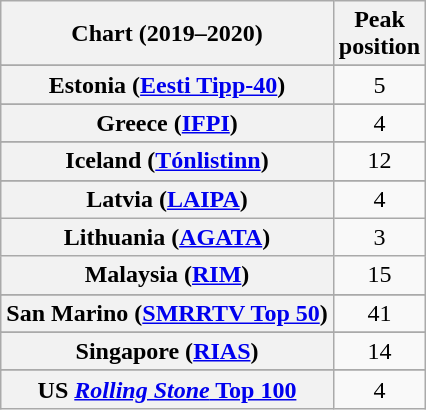<table class="wikitable sortable plainrowheaders" style="text-align:center">
<tr>
<th scope="col">Chart (2019–2020)</th>
<th scope="col">Peak<br>position</th>
</tr>
<tr>
</tr>
<tr>
</tr>
<tr>
</tr>
<tr>
</tr>
<tr>
</tr>
<tr>
</tr>
<tr>
</tr>
<tr>
<th scope="row">Estonia (<a href='#'>Eesti Tipp-40</a>)</th>
<td>5</td>
</tr>
<tr>
</tr>
<tr>
</tr>
<tr>
</tr>
<tr>
<th scope="row">Greece (<a href='#'>IFPI</a>)</th>
<td>4</td>
</tr>
<tr>
</tr>
<tr>
</tr>
<tr>
<th scope="row">Iceland (<a href='#'>Tónlistinn</a>)</th>
<td>12</td>
</tr>
<tr>
</tr>
<tr>
</tr>
<tr>
<th scope="row">Latvia (<a href='#'>LAIPA</a>)</th>
<td>4</td>
</tr>
<tr>
<th scope="row">Lithuania (<a href='#'>AGATA</a>)</th>
<td>3</td>
</tr>
<tr>
<th scope="row">Malaysia (<a href='#'>RIM</a>)</th>
<td>15</td>
</tr>
<tr>
</tr>
<tr>
</tr>
<tr>
</tr>
<tr>
</tr>
<tr>
</tr>
<tr>
<th scope="row">San Marino (<a href='#'>SMRRTV Top 50</a>)</th>
<td>41</td>
</tr>
<tr>
</tr>
<tr>
<th scope="row">Singapore (<a href='#'>RIAS</a>)</th>
<td>14</td>
</tr>
<tr>
</tr>
<tr>
</tr>
<tr>
</tr>
<tr>
</tr>
<tr>
</tr>
<tr>
</tr>
<tr>
<th scope="row">US <a href='#'><em>Rolling Stone</em> Top 100</a></th>
<td>4</td>
</tr>
</table>
